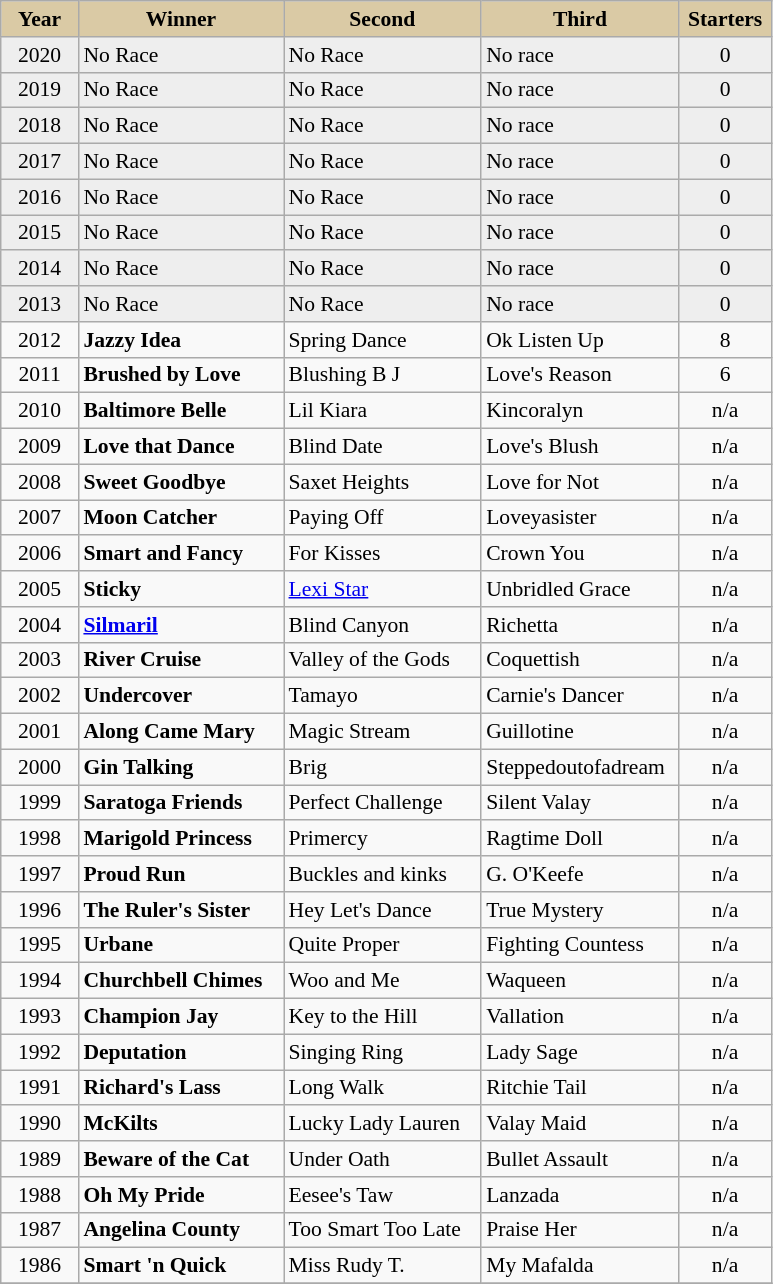<table class = "wikitable sortable" | border="1" cellpadding="0" style="border-collapse: collapse; font-size:90%">
<tr bgcolor="#DACAA5" align="center">
<td width="45px"><strong>Year</strong> <br></td>
<td width="130px"><strong>Winner</strong> <br></td>
<td width="125px"><strong>Second</strong> <br></td>
<td width="125px"><strong>Third</strong> <br></td>
<td width="55px"><strong>Starters</strong></td>
</tr>
<tr bgcolor="#eeeeee">
<td align=center>2020</td>
<td>No Race</td>
<td>No Race</td>
<td>No race</td>
<td align=center>0</td>
</tr>
<tr bgcolor="#eeeeee">
<td align=center>2019</td>
<td>No Race</td>
<td>No Race</td>
<td>No race</td>
<td align=center>0</td>
</tr>
<tr bgcolor="#eeeeee">
<td align=center>2018</td>
<td>No Race</td>
<td>No Race</td>
<td>No race</td>
<td align=center>0</td>
</tr>
<tr bgcolor="#eeeeee">
<td align=center>2017</td>
<td>No Race</td>
<td>No Race</td>
<td>No race</td>
<td align=center>0</td>
</tr>
<tr bgcolor="#eeeeee">
<td align=center>2016</td>
<td>No Race</td>
<td>No Race</td>
<td>No race</td>
<td align=center>0</td>
</tr>
<tr bgcolor="#eeeeee">
<td align=center>2015</td>
<td>No Race</td>
<td>No Race</td>
<td>No race</td>
<td align=center>0</td>
</tr>
<tr bgcolor="#eeeeee">
<td align=center>2014</td>
<td>No Race</td>
<td>No Race</td>
<td>No race</td>
<td align=center>0</td>
</tr>
<tr bgcolor="#eeeeee">
<td align=center>2013</td>
<td>No Race</td>
<td>No Race</td>
<td>No race</td>
<td align=center>0</td>
</tr>
<tr>
<td align=center>2012</td>
<td><strong>Jazzy Idea</strong></td>
<td>Spring Dance</td>
<td>Ok Listen Up</td>
<td align=center>8</td>
</tr>
<tr>
<td align=center>2011</td>
<td><strong>Brushed by Love</strong></td>
<td>Blushing B J</td>
<td>Love's Reason</td>
<td align=center>6</td>
</tr>
<tr>
<td align=center>2010</td>
<td><strong>Baltimore Belle</strong></td>
<td>Lil Kiara</td>
<td>Kincoralyn</td>
<td align=center>n/a</td>
</tr>
<tr>
<td align=center>2009</td>
<td><strong>Love that Dance</strong></td>
<td>Blind Date</td>
<td>Love's Blush</td>
<td align=center>n/a</td>
</tr>
<tr>
<td align=center>2008</td>
<td><strong>Sweet Goodbye</strong></td>
<td>Saxet Heights</td>
<td>Love for Not</td>
<td align=center>n/a</td>
</tr>
<tr>
<td align=center>2007</td>
<td><strong>Moon Catcher</strong></td>
<td>Paying Off</td>
<td>Loveyasister</td>
<td align=center>n/a</td>
</tr>
<tr>
<td align=center>2006</td>
<td><strong>Smart and Fancy</strong></td>
<td>For Kisses</td>
<td>Crown You</td>
<td align=center>n/a</td>
</tr>
<tr>
<td align=center>2005</td>
<td><strong>Sticky</strong></td>
<td><a href='#'>Lexi Star</a></td>
<td>Unbridled Grace</td>
<td align=center>n/a</td>
</tr>
<tr>
<td align=center>2004</td>
<td><strong><a href='#'>Silmaril</a></strong></td>
<td>Blind Canyon</td>
<td>Richetta</td>
<td align=center>n/a</td>
</tr>
<tr>
<td align=center>2003</td>
<td><strong>River Cruise</strong></td>
<td>Valley of the Gods</td>
<td>Coquettish</td>
<td align=center>n/a</td>
</tr>
<tr>
<td align=center>2002</td>
<td><strong>Undercover</strong></td>
<td>Tamayo</td>
<td>Carnie's Dancer</td>
<td align=center>n/a</td>
</tr>
<tr>
<td align=center>2001</td>
<td><strong>Along Came Mary</strong></td>
<td>Magic Stream</td>
<td>Guillotine</td>
<td align=center>n/a</td>
</tr>
<tr>
<td align=center>2000</td>
<td><strong>Gin Talking</strong></td>
<td>Brig</td>
<td>Steppedoutofadream</td>
<td align=center>n/a</td>
</tr>
<tr>
<td align=center>1999</td>
<td><strong>Saratoga Friends</strong></td>
<td>Perfect Challenge</td>
<td>Silent Valay</td>
<td align=center>n/a</td>
</tr>
<tr>
<td align=center>1998</td>
<td><strong>Marigold Princess</strong></td>
<td>Primercy</td>
<td>Ragtime Doll</td>
<td align=center>n/a</td>
</tr>
<tr>
<td align=center>1997</td>
<td><strong>Proud Run</strong></td>
<td>Buckles and kinks</td>
<td>G. O'Keefe</td>
<td align=center>n/a</td>
</tr>
<tr>
<td align=center>1996</td>
<td><strong>The Ruler's Sister</strong></td>
<td>Hey Let's Dance</td>
<td>True Mystery</td>
<td align=center>n/a</td>
</tr>
<tr>
<td align=center>1995</td>
<td><strong>Urbane</strong></td>
<td>Quite Proper</td>
<td>Fighting Countess</td>
<td align=center>n/a</td>
</tr>
<tr>
<td align=center>1994</td>
<td><strong>Churchbell Chimes</strong></td>
<td>Woo and Me</td>
<td>Waqueen</td>
<td align=center>n/a</td>
</tr>
<tr>
<td align=center>1993</td>
<td><strong>Champion Jay</strong></td>
<td>Key to the Hill</td>
<td>Vallation</td>
<td align=center>n/a</td>
</tr>
<tr>
<td align=center>1992</td>
<td><strong>Deputation</strong></td>
<td>Singing Ring</td>
<td>Lady Sage</td>
<td align=center>n/a</td>
</tr>
<tr>
<td align=center>1991</td>
<td><strong>Richard's Lass</strong></td>
<td>Long Walk</td>
<td>Ritchie Tail</td>
<td align=center>n/a</td>
</tr>
<tr>
<td align=center>1990</td>
<td><strong>McKilts</strong></td>
<td>Lucky Lady Lauren</td>
<td>Valay Maid</td>
<td align=center>n/a</td>
</tr>
<tr>
<td align=center>1989</td>
<td><strong>Beware of the Cat</strong></td>
<td>Under Oath</td>
<td>Bullet Assault</td>
<td align=center>n/a</td>
</tr>
<tr>
<td align=center>1988</td>
<td><strong>Oh My Pride</strong></td>
<td>Eesee's Taw</td>
<td>Lanzada</td>
<td align=center>n/a</td>
</tr>
<tr>
<td align=center>1987</td>
<td><strong>Angelina County</strong></td>
<td>Too Smart Too Late</td>
<td>Praise Her</td>
<td align=center>n/a</td>
</tr>
<tr>
<td align=center>1986</td>
<td><strong>Smart 'n Quick</strong></td>
<td>Miss Rudy T.</td>
<td>My Mafalda</td>
<td align=center>n/a</td>
</tr>
<tr>
</tr>
</table>
